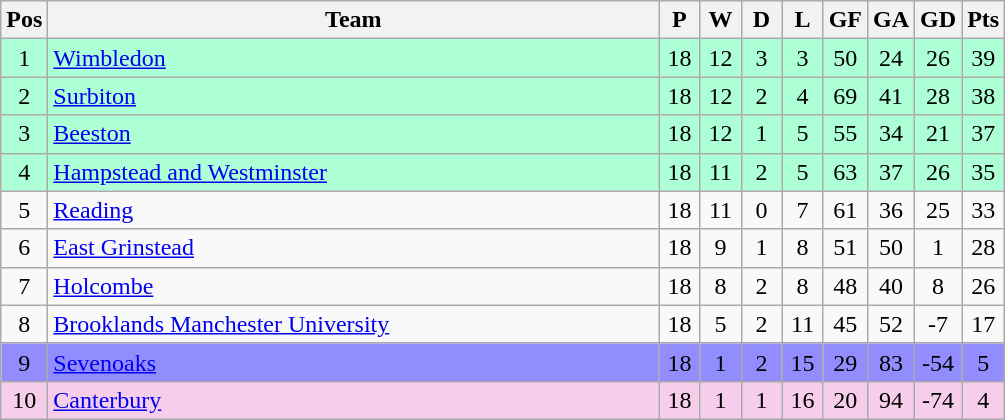<table class="wikitable" style="font-size: 100%; text-align:center;">
<tr>
<th width=20>Pos</th>
<th width=400>Team</th>
<th width=20>P</th>
<th width=20>W</th>
<th width=20>D</th>
<th width=20>L</th>
<th width=20>GF</th>
<th width=20>GA</th>
<th width=20>GD</th>
<th width=20>Pts</th>
</tr>
<tr style="background: #ADFFD6;">
<td>1</td>
<td align="left"><a href='#'>Wimbledon</a></td>
<td>18</td>
<td>12</td>
<td>3</td>
<td>3</td>
<td>50</td>
<td>24</td>
<td>26</td>
<td>39</td>
</tr>
<tr style="background: #ADFFD6;">
<td>2</td>
<td align="left"><a href='#'>Surbiton</a></td>
<td>18</td>
<td>12</td>
<td>2</td>
<td>4</td>
<td>69</td>
<td>41</td>
<td>28</td>
<td>38</td>
</tr>
<tr style="background: #ADFFD6;">
<td>3</td>
<td align="left"><a href='#'>Beeston</a></td>
<td>18</td>
<td>12</td>
<td>1</td>
<td>5</td>
<td>55</td>
<td>34</td>
<td>21</td>
<td>37</td>
</tr>
<tr style="background: #ADFFD6;">
<td>4</td>
<td align="left"><a href='#'>Hampstead and Westminster</a></td>
<td>18</td>
<td>11</td>
<td>2</td>
<td>5</td>
<td>63</td>
<td>37</td>
<td>26</td>
<td>35</td>
</tr>
<tr>
<td>5</td>
<td align="left"><a href='#'>Reading</a></td>
<td>18</td>
<td>11</td>
<td>0</td>
<td>7</td>
<td>61</td>
<td>36</td>
<td>25</td>
<td>33</td>
</tr>
<tr>
<td>6</td>
<td align="left"><a href='#'>East Grinstead</a></td>
<td>18</td>
<td>9</td>
<td>1</td>
<td>8</td>
<td>51</td>
<td>50</td>
<td>1</td>
<td>28</td>
</tr>
<tr>
<td>7</td>
<td align="left"><a href='#'>Holcombe</a></td>
<td>18</td>
<td>8</td>
<td>2</td>
<td>8</td>
<td>48</td>
<td>40</td>
<td>8</td>
<td>26</td>
</tr>
<tr>
<td>8</td>
<td align="left"><a href='#'>Brooklands Manchester University</a></td>
<td>18</td>
<td>5</td>
<td>2</td>
<td>11</td>
<td>45</td>
<td>52</td>
<td>-7</td>
<td>17</td>
</tr>
<tr style="background: #928DFF;">
<td>9</td>
<td align="left"><a href='#'>Sevenoaks</a></td>
<td>18</td>
<td>1</td>
<td>2</td>
<td>15</td>
<td>29</td>
<td>83</td>
<td>-54</td>
<td>5</td>
</tr>
<tr style="background: #F6CEEC;">
<td>10</td>
<td align="left"><a href='#'>Canterbury</a></td>
<td>18</td>
<td>1</td>
<td>1</td>
<td>16</td>
<td>20</td>
<td>94</td>
<td>-74</td>
<td>4</td>
</tr>
</table>
